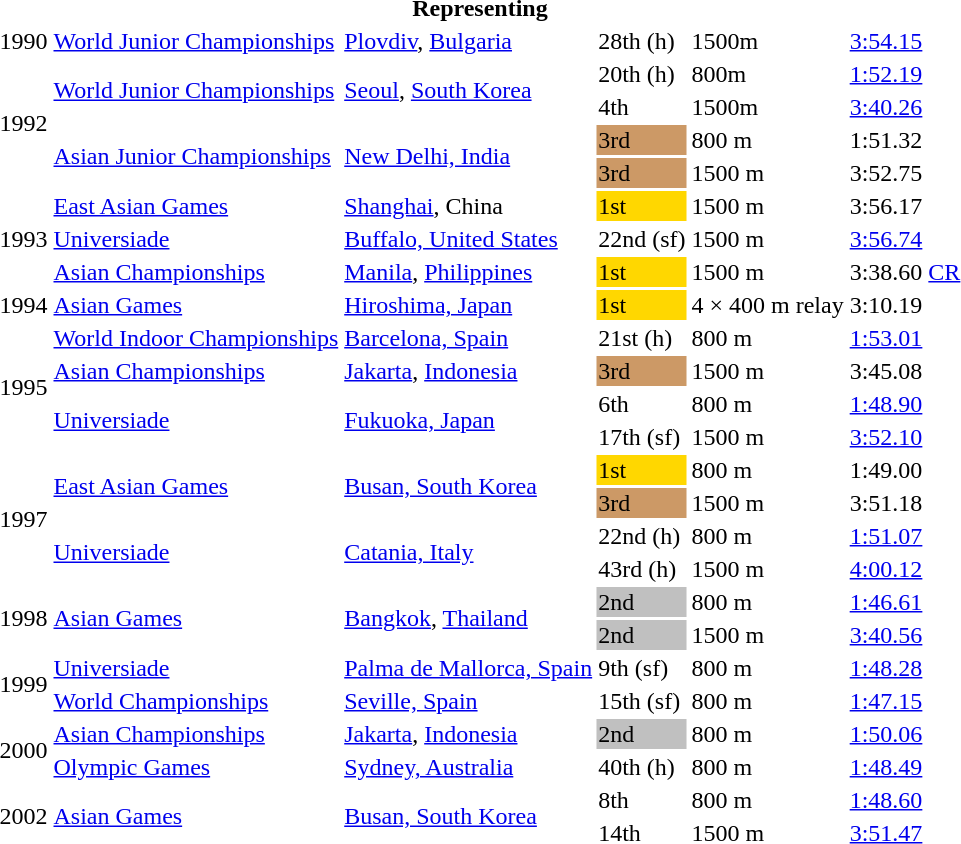<table>
<tr>
<th colspan="6">Representing </th>
</tr>
<tr>
<td>1990</td>
<td><a href='#'>World Junior Championships</a></td>
<td><a href='#'>Plovdiv</a>, <a href='#'>Bulgaria</a></td>
<td>28th (h)</td>
<td>1500m</td>
<td><a href='#'>3:54.15</a></td>
</tr>
<tr>
<td rowspan=4>1992</td>
<td rowspan=2><a href='#'>World Junior Championships</a></td>
<td rowspan=2><a href='#'>Seoul</a>, <a href='#'>South Korea</a></td>
<td>20th (h)</td>
<td>800m</td>
<td><a href='#'>1:52.19</a></td>
</tr>
<tr>
<td>4th</td>
<td>1500m</td>
<td><a href='#'>3:40.26</a></td>
</tr>
<tr>
<td rowspan=2><a href='#'>Asian Junior Championships</a></td>
<td rowspan=2><a href='#'>New Delhi, India</a></td>
<td bgcolor="cc9966">3rd</td>
<td>800 m</td>
<td>1:51.32</td>
</tr>
<tr>
<td bgcolor="cc9966">3rd</td>
<td>1500 m</td>
<td>3:52.75</td>
</tr>
<tr>
<td rowspan=3>1993</td>
<td><a href='#'>East Asian Games</a></td>
<td><a href='#'>Shanghai</a>, China</td>
<td bgcolor=gold>1st</td>
<td>1500 m</td>
<td>3:56.17</td>
</tr>
<tr>
<td><a href='#'>Universiade</a></td>
<td><a href='#'>Buffalo, United States</a></td>
<td>22nd (sf)</td>
<td>1500 m</td>
<td><a href='#'>3:56.74</a></td>
</tr>
<tr>
<td><a href='#'>Asian Championships</a></td>
<td><a href='#'>Manila</a>, <a href='#'>Philippines</a></td>
<td bgcolor="gold">1st</td>
<td>1500 m</td>
<td>3:38.60 <a href='#'>CR</a></td>
</tr>
<tr>
<td>1994</td>
<td><a href='#'>Asian Games</a></td>
<td><a href='#'>Hiroshima, Japan</a></td>
<td bgcolor="gold">1st</td>
<td>4 × 400 m relay</td>
<td>3:10.19</td>
</tr>
<tr>
<td rowspan=4>1995</td>
<td><a href='#'>World Indoor Championships</a></td>
<td><a href='#'>Barcelona, Spain</a></td>
<td>21st (h)</td>
<td>800 m</td>
<td><a href='#'>1:53.01</a></td>
</tr>
<tr>
<td><a href='#'>Asian Championships</a></td>
<td><a href='#'>Jakarta</a>, <a href='#'>Indonesia</a></td>
<td bgcolor="cc9966">3rd</td>
<td>1500 m</td>
<td>3:45.08</td>
</tr>
<tr>
<td rowspan=2><a href='#'>Universiade</a></td>
<td rowspan=2><a href='#'>Fukuoka, Japan</a></td>
<td>6th</td>
<td>800 m</td>
<td><a href='#'>1:48.90</a></td>
</tr>
<tr>
<td>17th (sf)</td>
<td>1500 m</td>
<td><a href='#'>3:52.10</a></td>
</tr>
<tr>
<td rowspan=4>1997</td>
<td rowspan=2><a href='#'>East Asian Games</a></td>
<td rowspan=2><a href='#'>Busan, South Korea</a></td>
<td bgcolor="gold">1st</td>
<td>800 m</td>
<td>1:49.00</td>
</tr>
<tr>
<td bgcolor="cc9966">3rd</td>
<td>1500 m</td>
<td>3:51.18</td>
</tr>
<tr>
<td rowspan=2><a href='#'>Universiade</a></td>
<td rowspan=2><a href='#'>Catania, Italy</a></td>
<td>22nd (h)</td>
<td>800 m</td>
<td><a href='#'>1:51.07</a></td>
</tr>
<tr>
<td>43rd (h)</td>
<td>1500 m</td>
<td><a href='#'>4:00.12</a></td>
</tr>
<tr>
<td rowspan=2>1998</td>
<td rowspan=2><a href='#'>Asian Games</a></td>
<td rowspan=2><a href='#'>Bangkok</a>, <a href='#'>Thailand</a></td>
<td bgcolor="silver">2nd</td>
<td>800 m</td>
<td><a href='#'>1:46.61</a></td>
</tr>
<tr>
<td bgcolor="silver">2nd</td>
<td>1500 m</td>
<td><a href='#'>3:40.56</a></td>
</tr>
<tr>
<td rowspan=2>1999</td>
<td><a href='#'>Universiade</a></td>
<td><a href='#'>Palma de Mallorca, Spain</a></td>
<td>9th (sf)</td>
<td>800 m</td>
<td><a href='#'>1:48.28</a></td>
</tr>
<tr>
<td><a href='#'>World Championships</a></td>
<td><a href='#'>Seville, Spain</a></td>
<td>15th (sf)</td>
<td>800 m</td>
<td><a href='#'>1:47.15</a></td>
</tr>
<tr>
<td rowspan=2>2000</td>
<td><a href='#'>Asian Championships</a></td>
<td><a href='#'>Jakarta</a>, <a href='#'>Indonesia</a></td>
<td bgcolor="silver">2nd</td>
<td>800 m</td>
<td><a href='#'>1:50.06</a></td>
</tr>
<tr>
<td><a href='#'>Olympic Games</a></td>
<td><a href='#'>Sydney, Australia</a></td>
<td>40th (h)</td>
<td>800 m</td>
<td><a href='#'>1:48.49</a></td>
</tr>
<tr>
<td rowspan=2>2002</td>
<td rowspan=2><a href='#'>Asian Games</a></td>
<td rowspan=2><a href='#'>Busan, South Korea</a></td>
<td>8th</td>
<td>800 m</td>
<td><a href='#'>1:48.60</a></td>
</tr>
<tr>
<td>14th</td>
<td>1500 m</td>
<td><a href='#'>3:51.47</a></td>
</tr>
</table>
